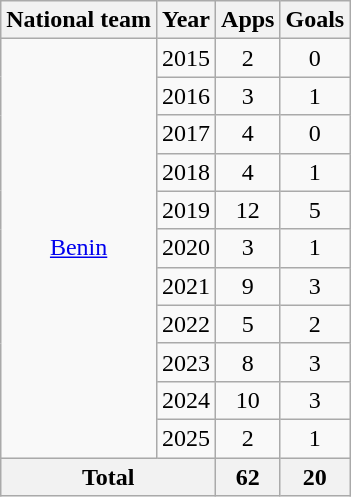<table class="wikitable" style="text-align:center">
<tr>
<th>National team</th>
<th>Year</th>
<th>Apps</th>
<th>Goals</th>
</tr>
<tr>
<td rowspan="11"><a href='#'>Benin</a></td>
<td>2015</td>
<td>2</td>
<td>0</td>
</tr>
<tr>
<td>2016</td>
<td>3</td>
<td>1</td>
</tr>
<tr>
<td>2017</td>
<td>4</td>
<td>0</td>
</tr>
<tr>
<td>2018</td>
<td>4</td>
<td>1</td>
</tr>
<tr>
<td>2019</td>
<td>12</td>
<td>5</td>
</tr>
<tr>
<td>2020</td>
<td>3</td>
<td>1</td>
</tr>
<tr>
<td>2021</td>
<td>9</td>
<td>3</td>
</tr>
<tr>
<td>2022</td>
<td>5</td>
<td>2</td>
</tr>
<tr>
<td>2023</td>
<td>8</td>
<td>3</td>
</tr>
<tr>
<td>2024</td>
<td>10</td>
<td>3</td>
</tr>
<tr>
<td>2025</td>
<td>2</td>
<td>1</td>
</tr>
<tr>
<th colspan="2">Total</th>
<th>62</th>
<th>20</th>
</tr>
</table>
